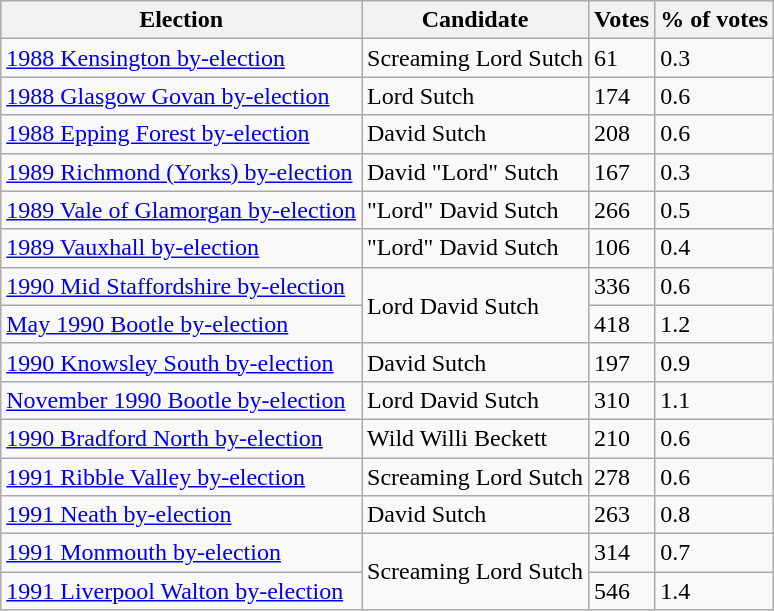<table class="wikitable">
<tr>
<th>Election</th>
<th>Candidate</th>
<th>Votes</th>
<th>% of votes</th>
</tr>
<tr>
<td><a href='#'>1988 Kensington by-election</a></td>
<td>Screaming Lord Sutch</td>
<td>61</td>
<td>0.3</td>
</tr>
<tr>
<td><a href='#'>1988 Glasgow Govan by-election</a></td>
<td>Lord Sutch</td>
<td>174</td>
<td>0.6</td>
</tr>
<tr>
<td><a href='#'>1988 Epping Forest by-election</a></td>
<td>David Sutch</td>
<td>208</td>
<td>0.6</td>
</tr>
<tr>
<td><a href='#'>1989 Richmond (Yorks) by-election</a></td>
<td>David "Lord" Sutch</td>
<td>167</td>
<td>0.3</td>
</tr>
<tr>
<td><a href='#'>1989 Vale of Glamorgan by-election</a></td>
<td>"Lord" David Sutch</td>
<td>266</td>
<td>0.5</td>
</tr>
<tr>
<td><a href='#'>1989 Vauxhall by-election</a></td>
<td>"Lord" David Sutch</td>
<td>106</td>
<td>0.4</td>
</tr>
<tr>
<td><a href='#'>1990 Mid Staffordshire by-election</a></td>
<td rowspan="2">Lord David Sutch</td>
<td>336</td>
<td>0.6</td>
</tr>
<tr>
<td><a href='#'>May 1990 Bootle by-election</a></td>
<td>418</td>
<td>1.2</td>
</tr>
<tr>
<td><a href='#'>1990 Knowsley South by-election</a></td>
<td>David Sutch</td>
<td>197</td>
<td>0.9</td>
</tr>
<tr>
<td><a href='#'>November 1990 Bootle by-election</a></td>
<td>Lord David Sutch</td>
<td>310</td>
<td>1.1</td>
</tr>
<tr>
<td><a href='#'>1990 Bradford North by-election</a></td>
<td>Wild Willi Beckett</td>
<td>210</td>
<td>0.6</td>
</tr>
<tr>
<td><a href='#'>1991 Ribble Valley by-election</a></td>
<td>Screaming Lord Sutch</td>
<td>278</td>
<td>0.6</td>
</tr>
<tr>
<td><a href='#'>1991 Neath by-election</a></td>
<td>David Sutch</td>
<td>263</td>
<td>0.8</td>
</tr>
<tr>
<td><a href='#'>1991 Monmouth by-election</a></td>
<td rowspan="2">Screaming Lord Sutch</td>
<td>314</td>
<td>0.7</td>
</tr>
<tr>
<td><a href='#'>1991 Liverpool Walton by-election</a></td>
<td>546</td>
<td>1.4</td>
</tr>
</table>
